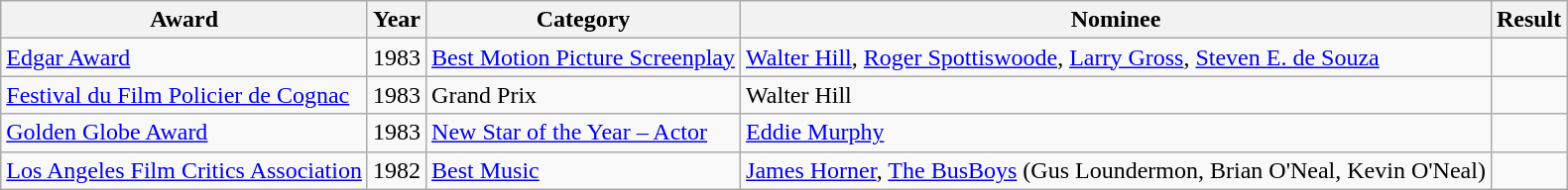<table class="wikitable">
<tr>
<th>Award</th>
<th>Year</th>
<th>Category</th>
<th>Nominee</th>
<th>Result</th>
</tr>
<tr>
<td><a href='#'>Edgar Award</a></td>
<td>1983</td>
<td><a href='#'>Best Motion Picture Screenplay</a></td>
<td><a href='#'>Walter Hill</a>, <a href='#'>Roger Spottiswoode</a>, <a href='#'>Larry Gross</a>, <a href='#'>Steven E. de Souza</a></td>
<td></td>
</tr>
<tr>
<td><a href='#'>Festival du Film Policier de Cognac</a></td>
<td>1983</td>
<td>Grand Prix</td>
<td>Walter Hill</td>
<td></td>
</tr>
<tr>
<td><a href='#'>Golden Globe Award</a></td>
<td>1983</td>
<td><a href='#'>New Star of the Year – Actor</a></td>
<td><a href='#'>Eddie Murphy</a></td>
<td></td>
</tr>
<tr>
<td><a href='#'>Los Angeles Film Critics Association</a></td>
<td>1982</td>
<td><a href='#'>Best Music</a></td>
<td><a href='#'>James Horner</a>, <a href='#'>The BusBoys</a> (Gus Loundermon, Brian O'Neal, Kevin O'Neal)</td>
<td></td>
</tr>
</table>
